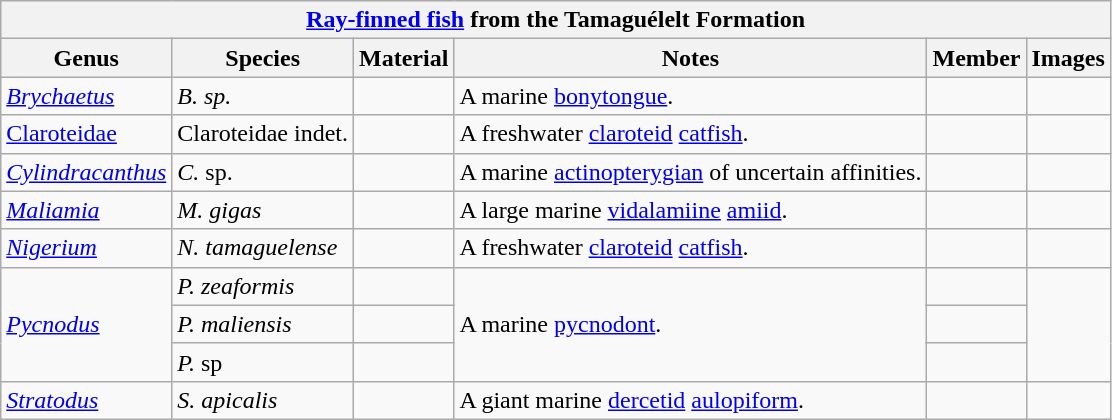<table class="wikitable">
<tr>
<th colspan="6"><strong><a href='#'>Ray-finned fish</a>  from the Tamaguélelt Formation</strong></th>
</tr>
<tr>
<th>Genus</th>
<th>Species</th>
<th>Material</th>
<th>Notes</th>
<th>Member</th>
<th>Images</th>
</tr>
<tr>
<td><em><a href='#'>Brychaetus</a></em></td>
<td><em>B. sp.</em></td>
<td></td>
<td>A marine <a href='#'>bonytongue</a>.</td>
<td></td>
<td></td>
</tr>
<tr>
<td><a href='#'>Claroteidae</a></td>
<td>Claroteidae indet.</td>
<td></td>
<td>A freshwater <a href='#'>claroteid</a> <a href='#'>catfish</a>.</td>
<td></td>
<td></td>
</tr>
<tr>
<td><em><a href='#'>Cylindracanthus</a></em></td>
<td><em>C.</em> sp.</td>
<td></td>
<td>A marine <a href='#'>actinopterygian</a> of uncertain affinities.</td>
<td></td>
<td></td>
</tr>
<tr>
<td><em><a href='#'>Maliamia</a></em></td>
<td><em>M. gigas</em></td>
<td></td>
<td>A large marine <a href='#'>vidalamiine</a> <a href='#'>amiid</a>.</td>
<td></td>
<td></td>
</tr>
<tr>
<td><em><a href='#'>Nigerium</a></em></td>
<td><em>N. tamaguelense</em></td>
<td></td>
<td>A freshwater <a href='#'>claroteid</a> <a href='#'>catfish</a>.</td>
<td></td>
<td></td>
</tr>
<tr>
<td rowspan="3"><em><a href='#'>Pycnodus</a></em></td>
<td><em>P. zeaformis</em></td>
<td></td>
<td rowspan="3">A marine <a href='#'>pycnodont</a>.</td>
<td></td>
<td rowspan="3"></td>
</tr>
<tr>
<td><em>P. maliensis</em></td>
<td></td>
<td></td>
</tr>
<tr>
<td><em>P.</em> sp<em></em></td>
<td></td>
<td></td>
</tr>
<tr>
<td><em><a href='#'>Stratodus</a></em></td>
<td><em>S. apicalis </em></td>
<td></td>
<td>A giant marine <a href='#'>dercetid</a> <a href='#'>aulopiform</a>.</td>
<td></td>
<td></td>
</tr>
</table>
